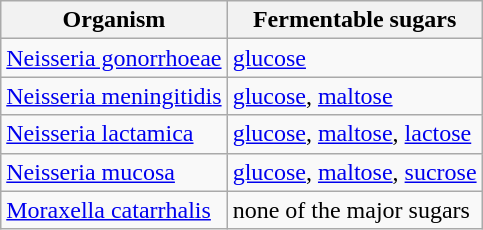<table class="wikitable">
<tr>
<th>Organism</th>
<th>Fermentable sugars</th>
</tr>
<tr>
<td><a href='#'>Neisseria gonorrhoeae</a></td>
<td><a href='#'>glucose</a></td>
</tr>
<tr>
<td><a href='#'>Neisseria meningitidis</a></td>
<td><a href='#'>glucose</a>, <a href='#'>maltose</a></td>
</tr>
<tr>
<td><a href='#'>Neisseria lactamica</a></td>
<td><a href='#'>glucose</a>, <a href='#'>maltose</a>, <a href='#'>lactose</a></td>
</tr>
<tr>
<td><a href='#'>Neisseria mucosa</a></td>
<td><a href='#'>glucose</a>, <a href='#'>maltose</a>, <a href='#'>sucrose</a></td>
</tr>
<tr>
<td><a href='#'>Moraxella catarrhalis</a></td>
<td>none of the major sugars</td>
</tr>
</table>
